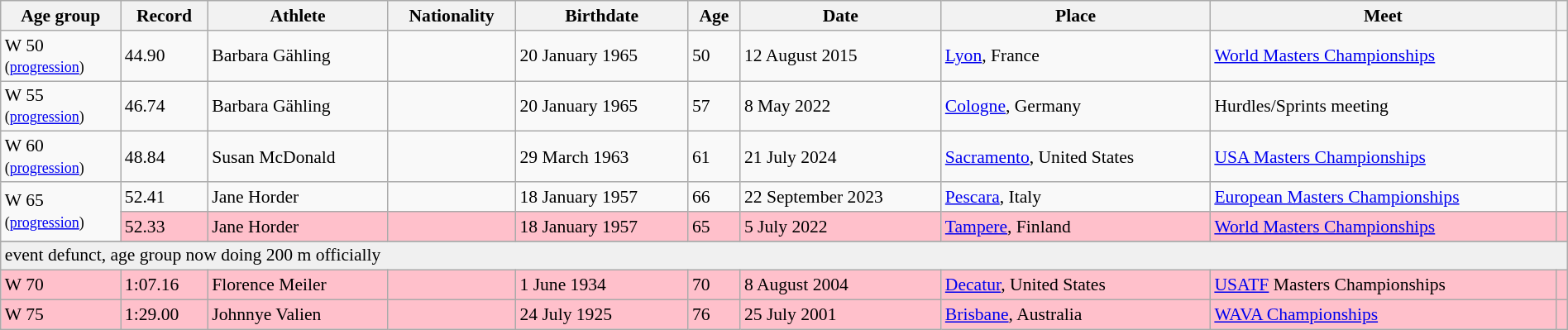<table class="wikitable" style="font-size:90%; width: 100%;">
<tr>
<th>Age group</th>
<th>Record</th>
<th>Athlete</th>
<th>Nationality</th>
<th>Birthdate</th>
<th>Age</th>
<th>Date</th>
<th>Place</th>
<th>Meet</th>
<th></th>
</tr>
<tr>
<td>W 50 <br><small>(<a href='#'>progression</a>)</small></td>
<td>44.90</td>
<td>Barbara Gähling</td>
<td></td>
<td>20 January 1965</td>
<td>50</td>
<td>12 August 2015</td>
<td><a href='#'>Lyon</a>, France</td>
<td><a href='#'>World Masters Championships</a></td>
<td></td>
</tr>
<tr>
<td>W 55 <br><small>(<a href='#'>progression</a>)</small></td>
<td>46.74</td>
<td>Barbara Gähling</td>
<td></td>
<td>20 January 1965</td>
<td>57</td>
<td>8 May 2022</td>
<td><a href='#'>Cologne</a>, Germany</td>
<td>Hurdles/Sprints meeting</td>
<td></td>
</tr>
<tr>
<td>W 60 <br><small>(<a href='#'>progression</a>)</small></td>
<td>48.84</td>
<td>Susan McDonald</td>
<td></td>
<td>29 March 1963</td>
<td>61</td>
<td>21 July 2024</td>
<td><a href='#'>Sacramento</a>, United States</td>
<td><a href='#'>USA Masters Championships</a></td>
<td></td>
</tr>
<tr>
<td rowspan=2>W 65 <br><small>(<a href='#'>progression</a>)</small></td>
<td>52.41</td>
<td>Jane Horder</td>
<td></td>
<td>18 January 1957</td>
<td>66</td>
<td>22 September 2023</td>
<td><a href='#'>Pescara</a>, Italy</td>
<td><a href='#'>European Masters Championships</a></td>
<td></td>
</tr>
<tr style="background:pink">
<td>52.33</td>
<td>Jane Horder</td>
<td></td>
<td>18 January 1957</td>
<td>65</td>
<td>5 July 2022</td>
<td><a href='#'>Tampere</a>, Finland</td>
<td><a href='#'>World Masters Championships</a></td>
<td></td>
</tr>
<tr>
</tr>
<tr style="background:#f0f0f0;">
<td colspan=10>event defunct, age group now doing 200 m officially</td>
</tr>
<tr style="background:pink">
<td>W 70</td>
<td>1:07.16</td>
<td>Florence Meiler</td>
<td></td>
<td>1 June 1934</td>
<td>70</td>
<td>8 August 2004</td>
<td><a href='#'>Decatur</a>, United States</td>
<td><a href='#'>USATF</a> Masters Championships</td>
<td></td>
</tr>
<tr style="background:pink">
<td>W 75</td>
<td>1:29.00</td>
<td>Johnnye Valien</td>
<td></td>
<td>24 July 1925</td>
<td>76</td>
<td>25 July 2001</td>
<td><a href='#'>Brisbane</a>, Australia</td>
<td><a href='#'>WAVA Championships</a></td>
<td></td>
</tr>
</table>
